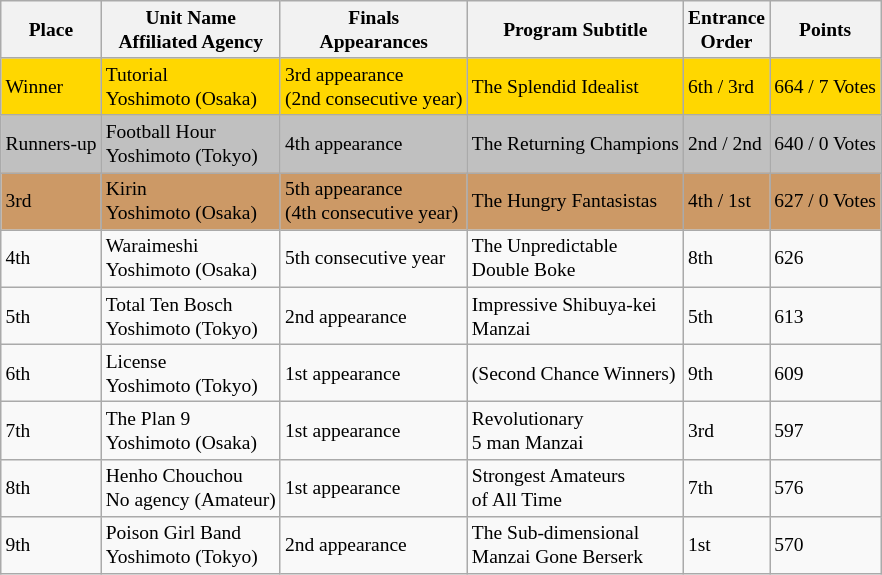<table class="sortable wikitable" style="font-size:small;">
<tr>
<th>Place</th>
<th class="unsortable">Unit Name<br>Affiliated Agency</th>
<th>Finals<br>Appearances</th>
<th class="unsortable">Program Subtitle</th>
<th>Entrance<br>Order</th>
<th>Points</th>
</tr>
<tr style="background-color:gold;">
<td>Winner</td>
<td>Tutorial<br>Yoshimoto (Osaka)</td>
<td>3rd appearance<br>(2nd consecutive year)</td>
<td>The Splendid Idealist</td>
<td>6th / 3rd</td>
<td>664 / 7 Votes</td>
</tr>
<tr style="background-color:silver;">
<td>Runners-up</td>
<td>Football Hour<br>Yoshimoto (Tokyo)</td>
<td>4th appearance</td>
<td>The Returning Champions</td>
<td>2nd / 2nd</td>
<td>640 / 0 Votes</td>
</tr>
<tr style="background-color:#c96;">
<td>3rd</td>
<td>Kirin<br>Yoshimoto (Osaka)</td>
<td>5th appearance<br>(4th consecutive year)</td>
<td>The Hungry Fantasistas</td>
<td>4th / 1st</td>
<td>627 / 0 Votes</td>
</tr>
<tr>
<td>4th</td>
<td>Waraimeshi<br>Yoshimoto (Osaka)</td>
<td>5th consecutive year</td>
<td>The Unpredictable<br>Double Boke</td>
<td>8th</td>
<td>626</td>
</tr>
<tr>
<td>5th</td>
<td>Total Ten Bosch<br>Yoshimoto (Tokyo)</td>
<td>2nd appearance</td>
<td>Impressive Shibuya-kei<br>Manzai</td>
<td>5th</td>
<td>613</td>
</tr>
<tr>
<td>6th</td>
<td>License<br>Yoshimoto (Tokyo)</td>
<td>1st appearance</td>
<td>(Second Chance Winners)</td>
<td>9th</td>
<td>609</td>
</tr>
<tr>
<td>7th</td>
<td>The Plan 9<br>Yoshimoto (Osaka)</td>
<td>1st appearance</td>
<td>Revolutionary<br>5 man Manzai</td>
<td>3rd</td>
<td>597</td>
</tr>
<tr>
<td>8th</td>
<td>Henho Chouchou<br>No agency (Amateur)</td>
<td>1st appearance</td>
<td>Strongest Amateurs<br>of All Time</td>
<td>7th</td>
<td>576</td>
</tr>
<tr>
<td>9th</td>
<td>Poison Girl Band<br>Yoshimoto (Tokyo)</td>
<td>2nd appearance</td>
<td>The Sub-dimensional<br>Manzai Gone Berserk</td>
<td>1st</td>
<td>570</td>
</tr>
</table>
